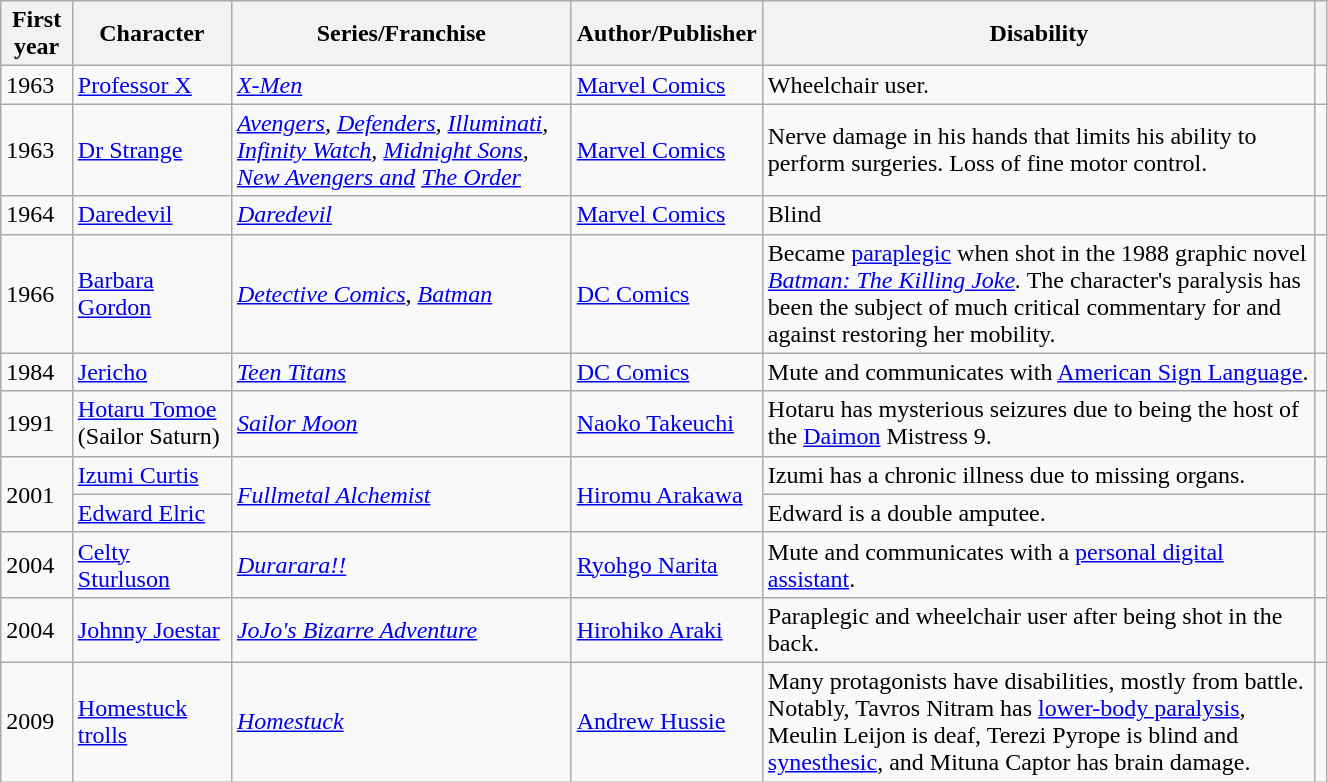<table class="wikitable sortable" width="70%">
<tr>
<th>First year</th>
<th>Character</th>
<th>Series/Franchise</th>
<th>Author/Publisher</th>
<th>Disability</th>
<th></th>
</tr>
<tr>
<td>1963</td>
<td><a href='#'>Professor X</a></td>
<td><em><a href='#'>X-Men</a></em></td>
<td><a href='#'>Marvel Comics</a></td>
<td>Wheelchair user.</td>
<td></td>
</tr>
<tr>
<td>1963</td>
<td><a href='#'>Dr Strange</a></td>
<td><em><a href='#'>Avengers</a>, <a href='#'>Defenders</a>, <a href='#'>Illuminati</a>, <a href='#'>Infinity Watch</a>, <a href='#'>Midnight Sons</a>, <a href='#'>New Avengers and</a> <a href='#'>The Order</a></em></td>
<td><a href='#'>Marvel Comics</a></td>
<td>Nerve damage in his hands that limits his ability to perform surgeries. Loss of fine motor control.</td>
<td></td>
</tr>
<tr>
<td>1964</td>
<td><a href='#'>Daredevil</a></td>
<td><a href='#'><em>Daredevil</em></a></td>
<td><a href='#'>Marvel Comics</a></td>
<td>Blind</td>
<td></td>
</tr>
<tr>
<td>1966</td>
<td><a href='#'>Barbara Gordon</a></td>
<td><em><a href='#'>Detective Comics</a></em>, <em><a href='#'>Batman</a></em></td>
<td><a href='#'>DC Comics</a></td>
<td>Became <a href='#'>paraplegic</a> when shot in the 1988 graphic novel <em><a href='#'>Batman: The Killing Joke</a>.</em> The character's paralysis has been the subject of much critical commentary for and against restoring her mobility.</td>
<td></td>
</tr>
<tr>
<td>1984</td>
<td><a href='#'>Jericho</a></td>
<td><em><a href='#'>Teen Titans</a></em></td>
<td><a href='#'>DC Comics</a></td>
<td>Mute and communicates with <a href='#'>American Sign Language</a>.</td>
<td></td>
</tr>
<tr>
<td>1991</td>
<td><a href='#'>Hotaru Tomoe</a> (Sailor Saturn)</td>
<td><em><a href='#'>Sailor Moon</a></em></td>
<td><a href='#'>Naoko Takeuchi</a></td>
<td>Hotaru has mysterious seizures due to being the host of the <a href='#'>Daimon</a> Mistress 9.</td>
<td></td>
</tr>
<tr>
<td rowspan="2">2001</td>
<td><a href='#'>Izumi Curtis</a></td>
<td rowspan="2"><em><a href='#'>Fullmetal Alchemist</a></em></td>
<td rowspan="2"><a href='#'>Hiromu Arakawa</a></td>
<td>Izumi has a chronic illness due to missing organs.</td>
<td></td>
</tr>
<tr>
<td><a href='#'>Edward Elric</a></td>
<td>Edward is a double amputee.</td>
<td></td>
</tr>
<tr>
<td>2004</td>
<td><a href='#'>Celty Sturluson</a></td>
<td><em><a href='#'>Durarara!!</a></em></td>
<td><a href='#'>Ryohgo Narita</a></td>
<td>Mute and communicates with a <a href='#'>personal digital assistant</a>.</td>
<td></td>
</tr>
<tr>
<td>2004</td>
<td><a href='#'>Johnny Joestar</a></td>
<td><em><a href='#'>JoJo's Bizarre Adventure</a></em></td>
<td><a href='#'>Hirohiko Araki</a></td>
<td>Paraplegic and wheelchair user after being shot in the back.</td>
<td></td>
</tr>
<tr>
<td>2009</td>
<td><a href='#'>Homestuck trolls</a></td>
<td><em><a href='#'>Homestuck</a></em></td>
<td><a href='#'>Andrew Hussie</a></td>
<td>Many protagonists have disabilities, mostly from battle. Notably, Tavros Nitram has <a href='#'>lower-body paralysis</a>, Meulin Leijon is deaf, Terezi Pyrope is blind and <a href='#'>synesthesic</a>, and Mituna Captor has brain damage.</td>
<td></td>
</tr>
</table>
